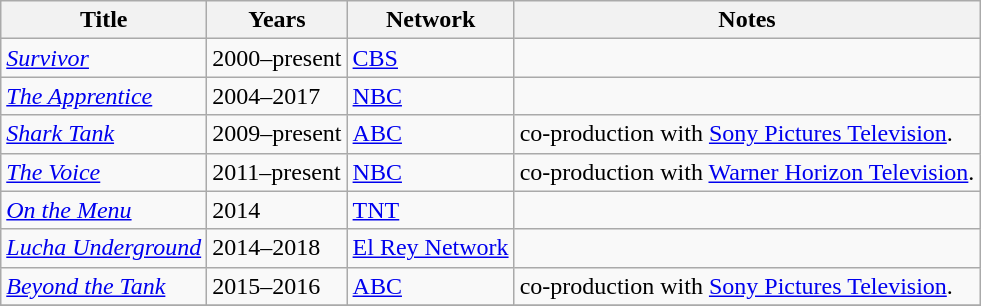<table class="wikitable sortable">
<tr>
<th>Title</th>
<th>Years</th>
<th>Network</th>
<th>Notes</th>
</tr>
<tr>
<td><em><a href='#'>Survivor</a></em></td>
<td>2000–present</td>
<td><a href='#'>CBS</a></td>
<td></td>
</tr>
<tr>
<td><em><a href='#'>The Apprentice</a></em></td>
<td>2004–2017</td>
<td><a href='#'>NBC</a></td>
<td></td>
</tr>
<tr>
<td><em><a href='#'>Shark Tank</a></em></td>
<td>2009–present</td>
<td><a href='#'>ABC</a></td>
<td>co-production with <a href='#'>Sony Pictures Television</a>.</td>
</tr>
<tr>
<td><em><a href='#'>The Voice</a></em></td>
<td>2011–present</td>
<td><a href='#'>NBC</a></td>
<td>co-production with <a href='#'>Warner Horizon Television</a>.</td>
</tr>
<tr>
<td><em><a href='#'>On the Menu</a></em></td>
<td>2014</td>
<td><a href='#'>TNT</a></td>
<td></td>
</tr>
<tr>
<td><em><a href='#'>Lucha Underground</a></em></td>
<td>2014–2018</td>
<td><a href='#'>El Rey Network</a></td>
<td></td>
</tr>
<tr>
<td><em><a href='#'>Beyond the Tank</a></em></td>
<td>2015–2016</td>
<td><a href='#'>ABC</a></td>
<td>co-production with <a href='#'>Sony Pictures Television</a>.</td>
</tr>
<tr>
</tr>
</table>
